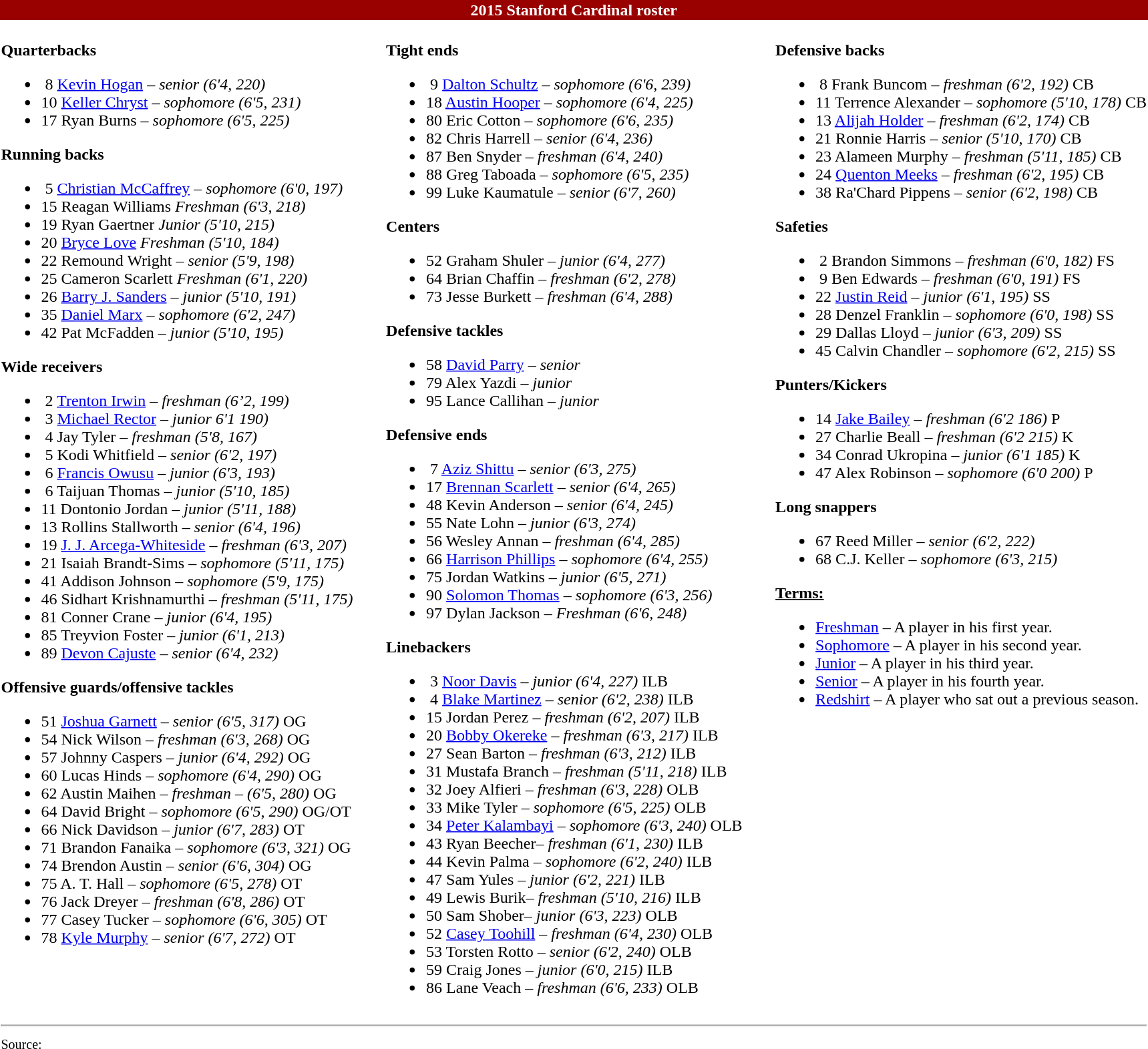<table class="toccolours" style="text-align: left;">
<tr>
<td colspan=11 style="color:#FFFFFF;background:#990000; text-align: center"><strong>2015 Stanford Cardinal roster</strong></td>
</tr>
<tr>
<td valign="top"><br><strong>Quarterbacks</strong><ul><li> 8 <a href='#'>Kevin Hogan</a> – <em> senior (6'4, 220)</em></li><li>10 <a href='#'>Keller Chryst</a> – <em>sophomore (6'5, 231)</em></li><li>17 Ryan Burns – <em> sophomore (6'5, 225)</em></li></ul><strong>Running backs</strong><ul><li> 5 <a href='#'>Christian McCaffrey</a> – <em>sophomore (6'0, 197)</em></li><li>15 Reagan Williams <em>Freshman (6'3, 218)</em></li><li>19 Ryan Gaertner <em>Junior (5'10, 215)</em></li><li>20 <a href='#'>Bryce Love</a> <em>Freshman (5'10, 184)</em></li><li>22 Remound Wright – <em> senior (5'9, 198)</em></li><li>25 Cameron Scarlett <em>Freshman (6'1, 220)</em></li><li>26 <a href='#'>Barry J. Sanders</a> – <em> junior (5'10, 191)</em></li><li>35 <a href='#'>Daniel Marx</a> – <em>sophomore (6'2, 247)</em></li><li>42 Pat McFadden – <em>junior (5'10, 195)</em></li></ul><strong>Wide receivers</strong><ul><li> 2 <a href='#'>Trenton Irwin</a> – <em>freshman (6’2, 199)</em></li><li> 3 <a href='#'>Michael Rector</a> – <em> junior 6'1 190)</em></li><li> 4 Jay Tyler – <em>freshman (5'8, 167)</em></li><li> 5 Kodi Whitfield – <em>senior (6'2, 197)</em></li><li> 6 <a href='#'>Francis Owusu</a> – <em>junior (6'3, 193)</em></li><li> 6 Taijuan Thomas – <em>junior (5'10, 185)</em></li><li>11 Dontonio Jordan – <em> junior (5'11, 188)</em></li><li>13 Rollins Stallworth – <em> senior (6'4, 196)</em></li><li>19 <a href='#'>J. J. Arcega-Whiteside</a> – <em>freshman (6'3, 207)</em></li><li>21 Isaiah Brandt-Sims – <em>sophomore (5'11, 175)</em></li><li>41 Addison Johnson – <em>sophomore (5'9, 175)</em></li><li>46 Sidhart Krishnamurthi – <em>freshman (5'11, 175)</em></li><li>81 Conner Crane – <em> junior (6'4, 195)</em></li><li>85 Treyvion Foster – <em>junior (6'1, 213)</em></li><li>89 <a href='#'>Devon Cajuste</a> – <em> senior (6'4, 232)</em></li></ul><strong>Offensive guards/offensive tackles</strong><ul><li>51 <a href='#'>Joshua Garnett</a> – <em>senior (6'5, 317)</em> OG</li><li>54 Nick Wilson – <em>freshman (6'3, 268)</em> OG</li><li>57 Johnny Caspers – <em> junior (6'4, 292)</em> OG</li><li>60 Lucas Hinds – <em> sophomore (6'4, 290)</em> OG</li><li>62 Austin Maihen – <em>freshman – (6'5, 280)</em> OG</li><li>64 David Bright – <em> sophomore (6'5, 290)</em> OG/OT</li><li>66 Nick Davidson – <em> junior (6'7, 283)</em> OT</li><li>71 Brandon Fanaika – <em>sophomore (6'3, 321)</em> OG</li><li>74 Brendon Austin – <em> senior (6'6, 304)</em> OG</li><li>75 A. T. Hall – <em>sophomore (6'5, 278)</em> OT</li><li>76 Jack Dreyer – <em>freshman (6'8, 286)</em> OT</li><li>77 Casey Tucker – <em>sophomore (6'6, 305)</em> OT</li><li>78 <a href='#'>Kyle Murphy</a> – <em>senior (6'7, 272)</em> OT</li></ul></td>
<td width="25"> </td>
<td valign="top"><br><strong>Tight ends</strong><ul><li> 9 <a href='#'>Dalton Schultz</a> – <em>sophomore (6'6, 239)</em></li><li>18 <a href='#'>Austin Hooper</a> – <em> sophomore (6'4, 225)</em></li><li>80 Eric Cotton – <em> sophomore (6'6, 235)</em></li><li>82 Chris Harrell – <em>senior (6'4, 236)</em></li><li>87 Ben Snyder – <em>freshman (6'4, 240)</em></li><li>88 Greg Taboada – <em> sophomore (6'5, 235)</em></li><li>99 Luke Kaumatule – <em>senior (6'7, 260)</em></li></ul><strong>Centers</strong><ul><li>52 Graham Shuler – <em> junior (6'4, 277)</em></li><li>64 Brian Chaffin – <em>freshman (6'2, 278)</em></li><li>73 Jesse Burkett – <em> freshman (6'4, 288)</em></li></ul><strong>Defensive tackles</strong><ul><li>58 <a href='#'>David Parry</a> – <em> senior</em></li><li>79 Alex Yazdi – <em> junior</em></li><li>95 Lance Callihan – <em> junior</em></li></ul><strong>Defensive ends</strong><ul><li> 7 <a href='#'>Aziz Shittu</a> – <em>senior (6'3, 275)</em></li><li>17 <a href='#'>Brennan Scarlett</a> – <em> senior (6'4, 265)</em></li><li>48 Kevin Anderson – <em> senior (6'4, 245)</em></li><li>55 Nate Lohn – <em> junior (6'3, 274)</em></li><li>56 Wesley Annan – <em>freshman (6'4, 285)</em></li><li>66 <a href='#'>Harrison Phillips</a> – <em>sophomore (6'4, 255)</em></li><li>75 Jordan Watkins – <em> junior (6'5, 271)</em></li><li>90 <a href='#'>Solomon Thomas</a> – <em>sophomore (6'3, 256)</em></li><li>97 Dylan Jackson – <em> Freshman (6'6, 248)</em></li></ul><strong>Linebackers</strong><ul><li> 3 <a href='#'>Noor Davis</a> – <em> junior (6'4, 227)</em> ILB</li><li> 4 <a href='#'>Blake Martinez</a> – <em>senior (6'2, 238)</em> ILB</li><li>15 Jordan Perez – <em> freshman (6'2, 207)</em> ILB</li><li>20 <a href='#'>Bobby Okereke</a> – <em> freshman (6'3, 217)</em> ILB</li><li>27 Sean Barton – <em>freshman (6'3, 212)</em> ILB</li><li>31 Mustafa Branch – <em>freshman (5'11, 218)</em> ILB</li><li>32 Joey Alfieri – <em> freshman (6'3, 228)</em> OLB</li><li>33 Mike Tyler – <em> sophomore (6'5, 225)</em> OLB</li><li>34 <a href='#'>Peter Kalambayi</a> – <em> sophomore (6'3, 240)</em> OLB</li><li>43 Ryan Beecher– <em>freshman (6'1, 230)</em> ILB</li><li>44 Kevin Palma – <em> sophomore (6'2, 240)</em> ILB</li><li>47 Sam Yules – <em> junior (6'2, 221)</em> ILB</li><li>49 Lewis Burik– <em>freshman (5'10, 216)</em> ILB</li><li>50 Sam Shober– <em> junior (6'3, 223)</em> OLB</li><li>52 <a href='#'>Casey Toohill</a> – <em>freshman (6'4, 230)</em> OLB</li><li>53 Torsten Rotto – <em> senior (6'2, 240)</em> OLB</li><li>59 Craig Jones – <em> junior (6'0, 215)</em> ILB</li><li>86 Lane Veach – <em> freshman (6'6, 233)</em> OLB</li></ul></td>
<td width="25"> </td>
<td valign="top"><br><strong>Defensive backs</strong><ul><li> 8 Frank Buncom – <em>freshman (6'2, 192)</em> CB</li><li>11 Terrence Alexander – <em>sophomore (5'10, 178)</em> CB</li><li>13 <a href='#'>Alijah Holder</a> – <em> freshman (6'2, 174)</em> CB</li><li>21 Ronnie Harris – <em> senior (5'10, 170)</em> CB</li><li>23 Alameen Murphy – <em> freshman (5'11, 185)</em> CB</li><li>24 <a href='#'>Quenton Meeks</a> – <em>freshman (6'2, 195)</em> CB</li><li>38 Ra'Chard Pippens – <em> senior (6'2, 198)</em> CB</li></ul><strong>Safeties</strong><ul><li> 2 Brandon Simmons – <em> freshman (6'0, 182)</em> FS</li><li> 9 Ben Edwards – <em>freshman (6'0, 191)</em> FS</li><li>22 <a href='#'>Justin Reid</a> – <em>junior (6'1, 195)</em> SS</li><li>28 Denzel Franklin – <em> sophomore (6'0, 198)</em> SS</li><li>29 Dallas Lloyd – <em> junior (6'3, 209)</em> SS</li><li>45 Calvin Chandler – <em> sophomore (6'2, 215)</em> SS</li></ul><strong>Punters/Kickers</strong><ul><li>14 <a href='#'>Jake Bailey</a> – <em>freshman (6'2 186)</em> P</li><li>27 Charlie Beall – <em>freshman (6'2 215)</em> K</li><li>34 Conrad Ukropina – <em> junior (6'1 185)</em> K</li><li>47 Alex Robinson – <em> sophomore (6'0 200)</em> P</li></ul><strong>Long snappers</strong><ul><li>67 Reed Miller – <em>senior (6'2, 222)</em></li><li>68 C.J. Keller – <em>sophomore (6'3, 215)</em></li></ul><u><strong>Terms:</strong></u><ul><li><a href='#'>Freshman</a> – A player in his first year.</li><li><a href='#'>Sophomore</a> – A player in his second year.</li><li><a href='#'>Junior</a> – A player in his third year.</li><li><a href='#'>Senior</a> – A player in his fourth year.</li><li> <a href='#'>Redshirt</a> – A player who sat out a previous season.</li></ul></td>
</tr>
<tr>
<td colspan="7"><hr><small>Source: </small><br></td>
</tr>
</table>
